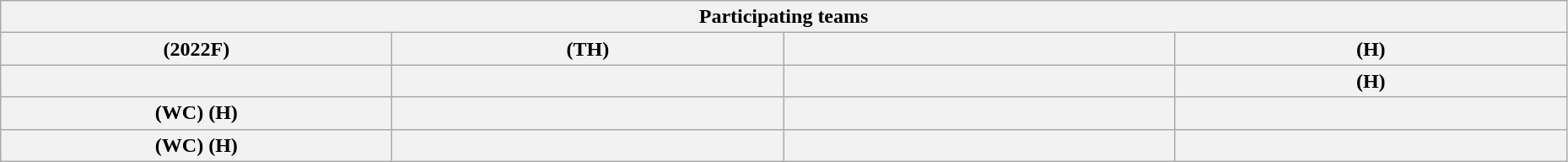<table class="wikitable" style="width:98%;">
<tr>
<th colspan=6>Participating teams</th>
</tr>
<tr>
<th width=17%> (2022F)</th>
<th width=17%> (TH)</th>
<th width=17%></th>
<th width=17%> (H)</th>
</tr>
<tr>
<th width=17%></th>
<th width=17%></th>
<th width=17%></th>
<th width=17%> (H)</th>
</tr>
<tr>
<th width=17%> (WC) (H)</th>
<th width=17%></th>
<th width=17%></th>
<th width=17%></th>
</tr>
<tr>
<th width=17%> (WC) (H)</th>
<th width=17%></th>
<th width=17%></th>
<th width=17%></th>
</tr>
</table>
